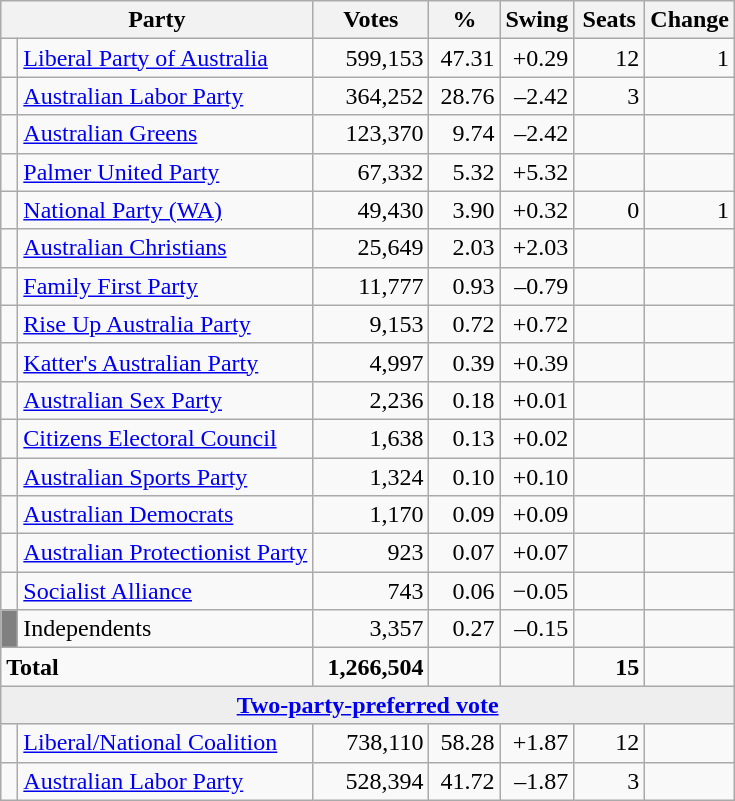<table class="wikitable">
<tr>
<th style="width:200px" colspan=2><strong>Party</strong></th>
<th style="width:70px; text-align:center;"><strong>Votes</strong></th>
<th style="width:40px; text-align:center;"><strong>%</strong></th>
<th style="width:40px; text-align:center;"><strong>Swing</strong></th>
<th style="width:40px; text-align:center;"><strong>Seats</strong></th>
<th style="width:40px; text-align:center;"><strong>Change</strong></th>
</tr>
<tr>
<td> </td>
<td><a href='#'>Liberal Party of Australia</a></td>
<td align=right>599,153</td>
<td align=right>47.31</td>
<td align=right>+0.29</td>
<td align=right>12</td>
<td align=right> 1</td>
</tr>
<tr>
<td> </td>
<td><a href='#'>Australian Labor Party</a></td>
<td align=right>364,252</td>
<td align=right>28.76</td>
<td align=right>–2.42</td>
<td align=right>3</td>
<td align=right></td>
</tr>
<tr>
<td> </td>
<td><a href='#'>Australian Greens</a></td>
<td align=right>123,370</td>
<td align=right>9.74</td>
<td align=right>–2.42</td>
<td align=right></td>
<td align=right></td>
</tr>
<tr>
<td> </td>
<td><a href='#'>Palmer United Party</a></td>
<td align=right>67,332</td>
<td align=right>5.32</td>
<td align=right>+5.32</td>
<td align=right></td>
<td align=right></td>
</tr>
<tr>
<td> </td>
<td><a href='#'>National Party (WA)</a></td>
<td align=right>49,430</td>
<td align=right>3.90</td>
<td align=right>+0.32</td>
<td align=right>0</td>
<td align=right> 1</td>
</tr>
<tr>
<td> </td>
<td><a href='#'>Australian Christians</a></td>
<td align=right>25,649</td>
<td align=right>2.03</td>
<td align=right>+2.03</td>
<td align=right></td>
<td align=right></td>
</tr>
<tr>
<td> </td>
<td><a href='#'>Family First Party</a></td>
<td align=right>11,777</td>
<td align=right>0.93</td>
<td align=right>–0.79</td>
<td align=right></td>
<td align=right></td>
</tr>
<tr>
<td> </td>
<td><a href='#'>Rise Up Australia Party</a></td>
<td align=right>9,153</td>
<td align=right>0.72</td>
<td align=right>+0.72</td>
<td align=right></td>
<td align=right></td>
</tr>
<tr>
<td> </td>
<td><a href='#'>Katter's Australian Party</a></td>
<td align=right>4,997</td>
<td align=right>0.39</td>
<td align=right>+0.39</td>
<td align=right></td>
<td align=right></td>
</tr>
<tr>
<td> </td>
<td><a href='#'>Australian Sex Party</a></td>
<td align=right>2,236</td>
<td align=right>0.18</td>
<td align=right>+0.01</td>
<td align=right></td>
<td align=right></td>
</tr>
<tr>
<td> </td>
<td><a href='#'>Citizens Electoral Council</a></td>
<td align=right>1,638</td>
<td align=right>0.13</td>
<td align=right>+0.02</td>
<td align=right></td>
<td align=right></td>
</tr>
<tr>
<td> </td>
<td><a href='#'>Australian Sports Party</a></td>
<td align=right>1,324</td>
<td align=right>0.10</td>
<td align=right>+0.10</td>
<td align=right></td>
<td align=right></td>
</tr>
<tr>
<td> </td>
<td><a href='#'>Australian Democrats</a></td>
<td align=right>1,170</td>
<td align=right>0.09</td>
<td align=right>+0.09</td>
<td align=right></td>
<td align=right></td>
</tr>
<tr>
<td> </td>
<td><a href='#'>Australian Protectionist Party</a></td>
<td align=right>923</td>
<td align=right>0.07</td>
<td align=right>+0.07</td>
<td align=right></td>
<td align=right></td>
</tr>
<tr>
<td> </td>
<td><a href='#'>Socialist Alliance</a></td>
<td align=right>743</td>
<td align=right>0.06</td>
<td align=right>−0.05</td>
<td align=right></td>
<td align=right></td>
</tr>
<tr>
<td style="background:gray;"> </td>
<td>Independents</td>
<td align=right>3,357</td>
<td align=right>0.27</td>
<td align=right>–0.15</td>
<td align=right></td>
<td align=right></td>
</tr>
<tr>
<td colspan="2"><strong>Total</strong></td>
<td align="right"><strong>1,266,504</strong></td>
<td align="right"><strong> </strong></td>
<td align="right"><strong> </strong></td>
<td align=right><strong>15</strong></td>
<td align=right></td>
</tr>
<tr>
<td colspan="7" style="text-align:center; background:#eee;"><strong><a href='#'>Two-party-preferred vote</a></strong></td>
</tr>
<tr>
<td> </td>
<td><a href='#'>Liberal/National Coalition</a></td>
<td align=right>738,110</td>
<td align=right>58.28</td>
<td align=right>+1.87</td>
<td align=right>12</td>
<td align=right></td>
</tr>
<tr>
<td> </td>
<td><a href='#'>Australian Labor Party</a></td>
<td align=right>528,394</td>
<td align=right>41.72</td>
<td align=right>–1.87</td>
<td align=right>3</td>
<td align=right></td>
</tr>
</table>
